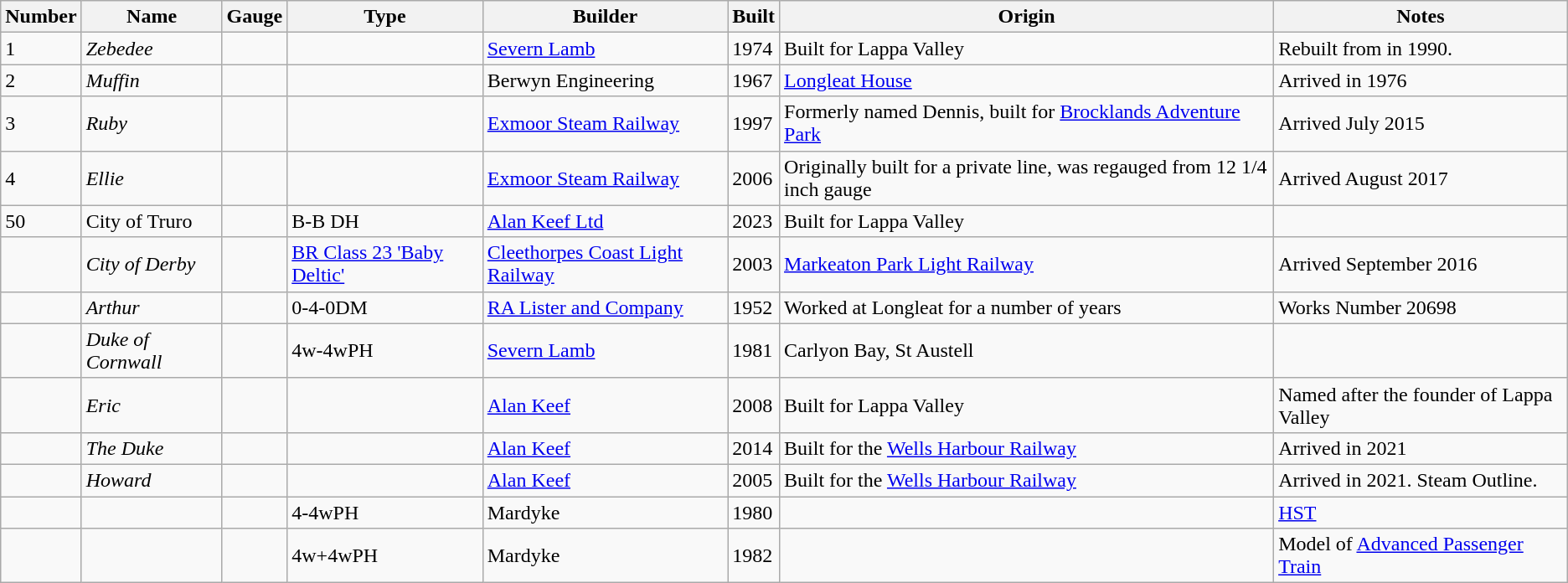<table class="wikitable sortable">
<tr>
<th>Number</th>
<th>Name</th>
<th>Gauge</th>
<th>Type</th>
<th>Builder</th>
<th>Built</th>
<th>Origin</th>
<th>Notes</th>
</tr>
<tr>
<td>1</td>
<td><em>Zebedee</em></td>
<td></td>
<td></td>
<td><a href='#'>Severn Lamb</a></td>
<td>1974</td>
<td>Built for Lappa Valley</td>
<td>Rebuilt from  in 1990.</td>
</tr>
<tr>
<td>2</td>
<td><em>Muffin</em></td>
<td></td>
<td></td>
<td>Berwyn Engineering</td>
<td>1967</td>
<td><a href='#'>Longleat House</a></td>
<td>Arrived in 1976</td>
</tr>
<tr>
<td>3</td>
<td><em>Ruby</em></td>
<td></td>
<td></td>
<td><a href='#'>Exmoor Steam Railway</a></td>
<td>1997</td>
<td>Formerly named Dennis, built for <a href='#'>Brocklands Adventure Park</a></td>
<td>Arrived July 2015</td>
</tr>
<tr>
<td>4</td>
<td><em>Ellie</em></td>
<td></td>
<td></td>
<td><a href='#'>Exmoor Steam Railway</a></td>
<td>2006</td>
<td>Originally built for a private line, was regauged from 12 1/4 inch gauge</td>
<td>Arrived August 2017</td>
</tr>
<tr>
<td>50</td>
<td>City of Truro</td>
<td></td>
<td>B-B DH</td>
<td><a href='#'>Alan Keef Ltd</a></td>
<td>2023</td>
<td>Built for Lappa Valley</td>
<td><br></td>
</tr>
<tr>
<td></td>
<td><em>City of Derby</em></td>
<td></td>
<td><a href='#'>BR Class 23 'Baby Deltic'</a></td>
<td><a href='#'>Cleethorpes Coast Light Railway</a></td>
<td>2003</td>
<td><a href='#'>Markeaton Park Light Railway</a></td>
<td>Arrived September 2016</td>
</tr>
<tr>
<td></td>
<td><em>Arthur</em></td>
<td></td>
<td>0-4-0DM</td>
<td><a href='#'>RA Lister and Company</a></td>
<td>1952</td>
<td>Worked at Longleat for a number of years</td>
<td>Works Number 20698</td>
</tr>
<tr>
<td></td>
<td><em>Duke of Cornwall</em></td>
<td></td>
<td>4w-4wPH</td>
<td><a href='#'>Severn Lamb</a></td>
<td>1981</td>
<td>Carlyon Bay, St Austell</td>
<td></td>
</tr>
<tr>
<td></td>
<td><em>Eric</em></td>
<td></td>
<td></td>
<td><a href='#'>Alan Keef</a></td>
<td>2008</td>
<td>Built for Lappa Valley</td>
<td>Named after the founder of Lappa Valley</td>
</tr>
<tr>
<td></td>
<td><em>The Duke</em></td>
<td></td>
<td></td>
<td><a href='#'>Alan Keef</a></td>
<td>2014</td>
<td>Built for the <a href='#'>Wells Harbour Railway</a></td>
<td>Arrived in 2021</td>
</tr>
<tr>
<td></td>
<td><em>Howard</em></td>
<td></td>
<td></td>
<td><a href='#'>Alan Keef</a></td>
<td>2005</td>
<td>Built for the <a href='#'>Wells Harbour Railway</a></td>
<td>Arrived in 2021. Steam Outline.</td>
</tr>
<tr>
<td></td>
<td></td>
<td></td>
<td>4-4wPH</td>
<td>Mardyke</td>
<td>1980</td>
<td></td>
<td><a href='#'>HST</a></td>
</tr>
<tr>
<td></td>
<td></td>
<td></td>
<td>4w+4wPH</td>
<td>Mardyke</td>
<td>1982</td>
<td></td>
<td>Model of <a href='#'>Advanced Passenger Train</a></td>
</tr>
</table>
